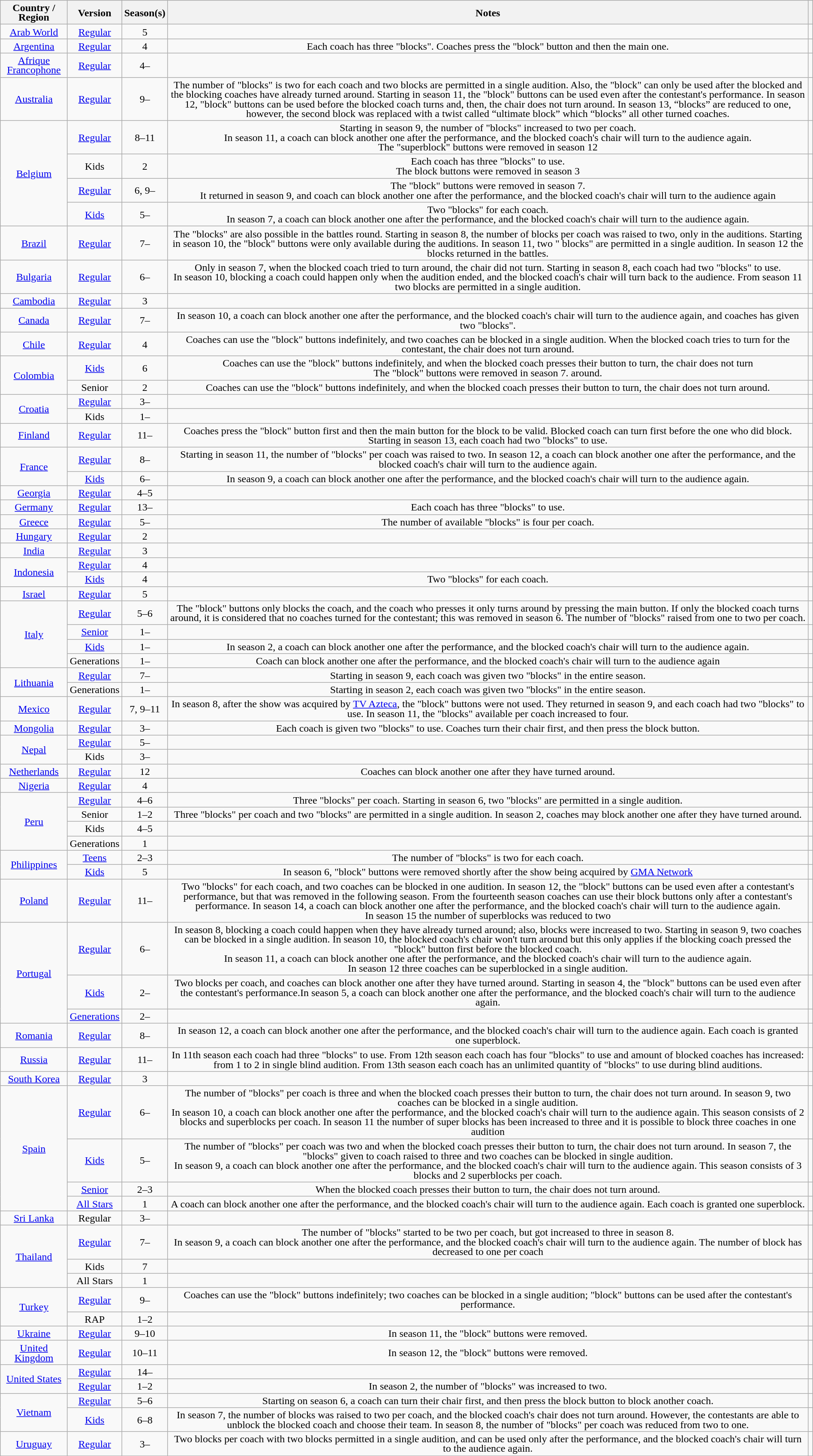<table class="wikitable mw-collapsible mw-collapsed" style="text-align:center; font-size:100%; line-height:15px; width:100%">
<tr>
<th scope="col" width="auto">Country / Region</th>
<th scope="col" width="auto">Version</th>
<th scope="col" width="auto">Season(s)</th>
<th scope="col" width="auto">Notes</th>
<th scope="col" width="auto"></th>
</tr>
<tr>
<td><a href='#'>Arab World</a></td>
<td><a href='#'>Regular</a></td>
<td>5</td>
<td></td>
<td></td>
</tr>
<tr>
<td><a href='#'>Argentina</a></td>
<td><a href='#'>Regular</a></td>
<td>4</td>
<td>Each coach has three "blocks". Coaches press the "block" button and then the main one.</td>
<td></td>
</tr>
<tr>
<td><a href='#'>Afrique Francophone</a></td>
<td><a href='#'>Regular</a></td>
<td>4–</td>
<td></td>
<td></td>
</tr>
<tr>
<td><a href='#'>Australia</a></td>
<td><a href='#'>Regular</a></td>
<td>9–</td>
<td>The number of "blocks" is two for each coach and two blocks are permitted in a single audition. Also, the "block" can only be used after the blocked and the blocking coaches have already turned around. Starting in season 11, the "block" buttons can be used even after the contestant's performance. In season 12, "block" buttons can be used before the blocked coach turns and, then, the chair does not turn around. In season 13, “blocks” are reduced to one, however, the second block was replaced with a twist called “ultimate block” which “blocks” all other turned coaches.</td>
<td></td>
</tr>
<tr>
<td rowspan="4"><a href='#'>Belgium</a></td>
<td><a href='#'>Regular</a> </td>
<td>8–11</td>
<td>Starting in season 9, the number of "blocks" increased to two per coach.<br>In season 11, a coach can block another one after the performance, and the blocked coach's chair will turn to the audience again.<br>The "superblock" buttons were removed in season 12</td>
<td></td>
</tr>
<tr>
<td>Kids </td>
<td>2</td>
<td>Each coach has three "blocks" to use.<br>The block buttons were removed in season 3</td>
<td></td>
</tr>
<tr>
<td><a href='#'>Regular</a> </td>
<td>6, 9–</td>
<td>The "block" buttons were removed in season 7.<br>It returned in season 9, and coach can block another one after the performance, and the blocked coach's chair will turn to the audience again</td>
<td></td>
</tr>
<tr>
<td><a href='#'>Kids</a> </td>
<td>5–</td>
<td>Two "blocks" for each coach.<br>In season 7, a coach can block another one after the performance, and the blocked coach's chair will turn to the audience again.</td>
<td></td>
</tr>
<tr>
<td><a href='#'>Brazil</a></td>
<td><a href='#'>Regular</a></td>
<td>7–</td>
<td>The "blocks" are also possible in the battles round. Starting in season 8, the number of blocks per coach was raised to two, only in the auditions. Starting in season 10, the "block" buttons were only available during the auditions. In season 11, two " blocks" are permitted in a single audition. In season 12 the blocks returned in the battles.</td>
<td></td>
</tr>
<tr>
<td><a href='#'>Bulgaria</a></td>
<td><a href='#'>Regular</a></td>
<td>6–</td>
<td>Only in season 7, when the blocked coach tried to turn around, the chair did not turn. Starting in season 8, each coach had two "blocks" to use.<br>In season 10, blocking a coach could happen only when the audition ended, and the blocked coach's chair will turn back to the audience. From season 11 two blocks are permitted in a single audition.</td>
<td></td>
</tr>
<tr>
<td><a href='#'>Cambodia</a></td>
<td><a href='#'>Regular</a></td>
<td>3</td>
<td></td>
<td></td>
</tr>
<tr>
<td><a href='#'>Canada</a> </td>
<td><a href='#'>Regular</a></td>
<td>7–</td>
<td>In season 10, a coach can block another one after the performance, and the blocked coach's chair will turn to the audience again, and coaches has given two "blocks".</td>
<td></td>
</tr>
<tr>
<td><a href='#'>Chile</a></td>
<td><a href='#'>Regular</a></td>
<td>4</td>
<td>Coaches can use the "block" buttons indefinitely, and two coaches can be blocked in a single audition. When the blocked coach tries to turn for the contestant, the chair does not turn around.</td>
<td></td>
</tr>
<tr>
<td rowspan="2"><a href='#'>Colombia</a></td>
<td><a href='#'>Kids</a></td>
<td>6</td>
<td>Coaches can use the "block" buttons indefinitely, and when the blocked coach presses their button to turn, the chair does not turn<br>The "block" buttons were removed in season 7. around.</td>
<td></td>
</tr>
<tr>
<td>Senior</td>
<td>2</td>
<td>Coaches can use the "block" buttons indefinitely, and when the blocked coach presses their button to turn, the chair does not turn around.</td>
<td></td>
</tr>
<tr>
<td rowspan="2"><a href='#'>Croatia</a></td>
<td><a href='#'>Regular</a></td>
<td>3–</td>
<td></td>
<td></td>
</tr>
<tr>
<td>Kids</td>
<td>1–</td>
<td></td>
<td></td>
</tr>
<tr>
<td><a href='#'>Finland</a></td>
<td><a href='#'>Regular</a></td>
<td>11–</td>
<td>Coaches press the "block" button first and then the main button for the block to be valid. Blocked coach can turn first before the one who did block. Starting in season 13, each coach had two "blocks" to use.</td>
<td></td>
</tr>
<tr>
<td rowspan="2"><a href='#'>France</a></td>
<td><a href='#'>Regular</a></td>
<td>8–</td>
<td>Starting in season 11, the number of "blocks" per coach was raised to two. In season 12, a coach can block another one after the performance, and the blocked coach's chair will turn to the audience again.</td>
<td></td>
</tr>
<tr>
<td><a href='#'>Kids</a></td>
<td>6–</td>
<td>In season 9, a coach can block another one after the performance, and the blocked coach's chair will turn to the audience again.</td>
<td></td>
</tr>
<tr>
<td><a href='#'>Georgia</a></td>
<td><a href='#'>Regular</a></td>
<td>4–5</td>
<td></td>
<td></td>
</tr>
<tr>
<td><a href='#'>Germany</a></td>
<td><a href='#'>Regular</a></td>
<td>13–</td>
<td>Each coach has three "blocks" to use.</td>
<td></td>
</tr>
<tr>
<td><a href='#'>Greece</a></td>
<td><a href='#'>Regular</a></td>
<td>5–</td>
<td>The number of available "blocks" is four per coach.</td>
<td></td>
</tr>
<tr>
<td><a href='#'>Hungary</a></td>
<td><a href='#'>Regular</a></td>
<td>2</td>
<td></td>
<td></td>
</tr>
<tr>
<td><a href='#'>India</a></td>
<td><a href='#'>Regular</a></td>
<td>3</td>
<td></td>
<td></td>
</tr>
<tr>
<td rowspan="2"><a href='#'>Indonesia</a></td>
<td><a href='#'>Regular</a></td>
<td>4</td>
<td></td>
<td></td>
</tr>
<tr>
<td><a href='#'>Kids</a></td>
<td>4</td>
<td>Two "blocks" for each coach.</td>
<td></td>
</tr>
<tr>
<td><a href='#'>Israel</a></td>
<td><a href='#'>Regular</a></td>
<td>5</td>
<td></td>
<td></td>
</tr>
<tr>
<td rowspan="4"><a href='#'>Italy</a></td>
<td><a href='#'>Regular</a></td>
<td>5–6</td>
<td>The "block" buttons only blocks the coach, and the coach who presses it only turns around by pressing the main button. If only the blocked coach turns around, it is considered that no coaches turned for the contestant; this was removed in season 6. The number of "blocks" raised from one to two per coach.</td>
<td></td>
</tr>
<tr>
<td><a href='#'>Senior</a></td>
<td>1–</td>
<td></td>
<td></td>
</tr>
<tr>
<td><a href='#'>Kids</a></td>
<td>1–</td>
<td>In season 2, a coach can block another one after the performance, and the blocked coach's chair will turn to the audience again.</td>
<td></td>
</tr>
<tr>
<td>Generations</td>
<td>1–</td>
<td>Coach can block another one after the performance, and the blocked coach's chair will turn to the audience again</td>
<td></td>
</tr>
<tr>
<td rowspan="2"><a href='#'>Lithuania</a></td>
<td><a href='#'>Regular</a></td>
<td>7–</td>
<td>Starting in season 9, each coach was given two "blocks" in the entire season.</td>
<td></td>
</tr>
<tr>
<td>Generations</td>
<td>1–</td>
<td>Starting in season 2, each coach was given two "blocks" in the entire season.</td>
<td></td>
</tr>
<tr>
<td><a href='#'>Mexico</a></td>
<td><a href='#'>Regular</a></td>
<td>7, 9–11</td>
<td>In season 8, after the show was acquired by <a href='#'>TV Azteca</a>, the "block" buttons were not used. They returned in season 9, and each coach had two "blocks" to use. In season 11, the "blocks" available per coach increased to four.</td>
<td></td>
</tr>
<tr>
<td><a href='#'>Mongolia</a></td>
<td><a href='#'>Regular</a></td>
<td>3–</td>
<td>Each coach is given two "blocks" to use. Coaches turn their chair first, and then press the block button.</td>
<td></td>
</tr>
<tr>
<td rowspan="2"><a href='#'>Nepal</a></td>
<td><a href='#'>Regular</a></td>
<td>5–</td>
<td></td>
<td></td>
</tr>
<tr>
<td>Kids</td>
<td>3–</td>
<td></td>
<td></td>
</tr>
<tr>
<td><a href='#'>Netherlands</a></td>
<td><a href='#'>Regular</a></td>
<td>12</td>
<td>Coaches can block another one after they have turned around.</td>
<td></td>
</tr>
<tr>
<td><a href='#'>Nigeria</a></td>
<td><a href='#'>Regular</a></td>
<td>4</td>
<td></td>
<td></td>
</tr>
<tr>
<td rowspan="4"><a href='#'>Peru</a></td>
<td><a href='#'>Regular</a></td>
<td>4–6</td>
<td>Three "blocks" per coach. Starting in season 6, two "blocks" are permitted in a single audition.</td>
<td></td>
</tr>
<tr>
<td>Senior</td>
<td>1–2</td>
<td>Three "blocks" per coach and two "blocks" are permitted in a single audition. In season 2, coaches may block another one after they have turned around.</td>
<td></td>
</tr>
<tr>
<td>Kids</td>
<td>4–5</td>
<td></td>
<td></td>
</tr>
<tr>
<td>Generations</td>
<td>1</td>
<td></td>
<td></td>
</tr>
<tr>
<td rowspan="2"><a href='#'>Philippines</a></td>
<td><a href='#'>Teens</a></td>
<td>2–3</td>
<td>The number of "blocks" is two for each coach.</td>
<td></td>
</tr>
<tr>
<td><a href='#'>Kids</a></td>
<td>5</td>
<td>In season 6, "block" buttons were removed shortly after the show being acquired by <a href='#'>GMA Network</a></td>
<td></td>
</tr>
<tr>
<td><a href='#'>Poland</a></td>
<td><a href='#'>Regular</a></td>
<td>11–</td>
<td>Two "blocks" for each coach, and two coaches can be blocked in one audition. In season 12, the "block" buttons can be used even after a contestant's performance, but that was removed in the following season. From the fourteenth season coaches can use their block buttons only after a contestant's performance.  In season 14, a coach can block another one after the performance, and the blocked coach's chair will turn to the audience again.<br>In season 15 the number of superblocks was reduced to two</td>
<td></td>
</tr>
<tr>
<td rowspan="3"><a href='#'>Portugal</a></td>
<td><a href='#'>Regular</a></td>
<td>6–</td>
<td>In season 8, blocking a coach could happen when they have already turned around; also, blocks were increased to two. Starting in season 9, two coaches can be blocked in a single audition. In season 10, the blocked coach's chair won't turn around but this only applies if the blocking coach pressed the "block" button first before the blocked coach.<br>In season 11, a coach can block another one after the performance, and the blocked coach's chair will turn to the audience again.<br>In season 12 three coaches can be superblocked in a single audition.</td>
<td></td>
</tr>
<tr>
<td><a href='#'>Kids</a></td>
<td>2–</td>
<td>Two blocks per coach, and coaches can block another one after they have turned around. Starting in season 4, the "block" buttons can be used even after the contestant's performance.In season 5, a coach can block another one after the performance, and the blocked coach's chair will turn to the audience again.</td>
<td></td>
</tr>
<tr>
<td><a href='#'>Generations</a></td>
<td>2–</td>
<td></td>
<td></td>
</tr>
<tr>
<td><a href='#'>Romania</a></td>
<td><a href='#'>Regular</a></td>
<td>8–</td>
<td>In season 12, a coach can block another one after the performance, and the blocked coach's chair will turn to the audience again. Each coach is granted one superblock.</td>
<td></td>
</tr>
<tr>
<td><a href='#'>Russia</a></td>
<td><a href='#'>Regular</a></td>
<td>11–</td>
<td>In 11th season each coach had three "blocks" to use. From 12th season each coach has four "blocks" to use and amount of blocked coaches has increased: from 1 to 2 in single blind audition. From 13th season each coach has an unlimited quantity of "blocks" to use during blind auditions.</td>
<td></td>
</tr>
<tr>
<td><a href='#'>South Korea</a></td>
<td><a href='#'>Regular</a></td>
<td>3</td>
<td></td>
<td></td>
</tr>
<tr>
<td rowspan="4"><a href='#'>Spain</a></td>
<td><a href='#'>Regular</a></td>
<td>6–</td>
<td>The number of "blocks" per coach is three and when the blocked coach presses their button to turn, the chair does not turn around. In season 9, two coaches can be blocked in a single audition.<br>In season 10, a coach can block another one after the performance, and the blocked coach's chair will turn to the audience again. This season consists of 2 blocks and superblocks per coach. In season 11 the number of super blocks has been increased to three and it is possible to block three coaches in one audition</td>
<td></td>
</tr>
<tr>
<td><a href='#'>Kids</a></td>
<td>5–</td>
<td>The number of "blocks" per coach was two and when the blocked coach presses their button to turn, the chair does not turn around. In season 7, the "blocks" given to coach raised to three and two coaches can be blocked in single audition.<br>In season 9, a coach can block another one after the performance, and the blocked coach's chair will turn to the audience again. This season consists of 3 blocks and 2 superblocks per coach.</td>
<td></td>
</tr>
<tr>
<td><a href='#'>Senior</a></td>
<td>2–3</td>
<td>When the blocked coach presses their button to turn, the chair does not turn around.</td>
<td></td>
</tr>
<tr>
<td><a href='#'>All Stars</a></td>
<td>1</td>
<td>A coach can block another one after the performance, and the blocked coach's chair will turn to the audience again. Each coach is granted one superblock.</td>
<td></td>
</tr>
<tr>
<td><a href='#'>Sri Lanka</a></td>
<td>Regular</td>
<td>3–</td>
<td></td>
<td></td>
</tr>
<tr>
<td rowspan="3"><a href='#'>Thailand</a></td>
<td><a href='#'>Regular</a></td>
<td>7–</td>
<td>The number of "blocks" started to be two per coach, but got increased to three in season 8.<br>In season 9, a coach can block another one after the performance, and the blocked coach's chair will turn to the audience again. The number of block has decreased to one per coach</td>
<td></td>
</tr>
<tr>
<td>Kids</td>
<td>7</td>
<td></td>
<td></td>
</tr>
<tr>
<td>All Stars</td>
<td>1</td>
<td></td>
<td></td>
</tr>
<tr>
<td rowspan="2"><a href='#'>Turkey</a></td>
<td><a href='#'>Regular</a></td>
<td>9–</td>
<td>Coaches can use the "block" buttons indefinitely; two coaches can be blocked in a single audition; "block" buttons can be used after the contestant's performance.</td>
<td></td>
</tr>
<tr>
<td>RAP</td>
<td>1–2</td>
<td></td>
<td></td>
</tr>
<tr>
<td><a href='#'>Ukraine</a></td>
<td><a href='#'>Regular</a></td>
<td>9–10</td>
<td>In season 11, the "block" buttons were removed.</td>
<td></td>
</tr>
<tr>
<td><a href='#'>United Kingdom</a></td>
<td><a href='#'>Regular</a></td>
<td>10–11</td>
<td>In season 12, the "block" buttons were removed.</td>
<td></td>
</tr>
<tr>
<td rowspan="2"><a href='#'>United States</a></td>
<td><a href='#'>Regular</a> </td>
<td>14–</td>
<td></td>
<td></td>
</tr>
<tr>
<td><a href='#'>Regular</a> </td>
<td>1–2</td>
<td>In season 2, the number of "blocks" was increased to two.</td>
<td></td>
</tr>
<tr>
<td rowspan="2"><a href='#'>Vietnam</a></td>
<td><a href='#'>Regular</a></td>
<td>5–6</td>
<td>Starting on season 6, a coach can turn their chair first, and then press the block button to block another coach.</td>
<td></td>
</tr>
<tr>
<td><a href='#'>Kids</a></td>
<td>6–8</td>
<td>In season 7, the number of blocks was raised to two per coach, and the blocked coach's chair does not turn around. However, the contestants are able to unblock the blocked coach and choose their team. In season 8, the number of "blocks" per coach was reduced from two to one.</td>
<td></td>
</tr>
<tr>
<td><a href='#'>Uruguay</a></td>
<td><a href='#'>Regular</a></td>
<td>3–</td>
<td>Two blocks per coach with two blocks permitted in a single audition, and can be used only after the performance, and the blocked coach's chair will turn to the audience again.</td>
<td></td>
</tr>
</table>
